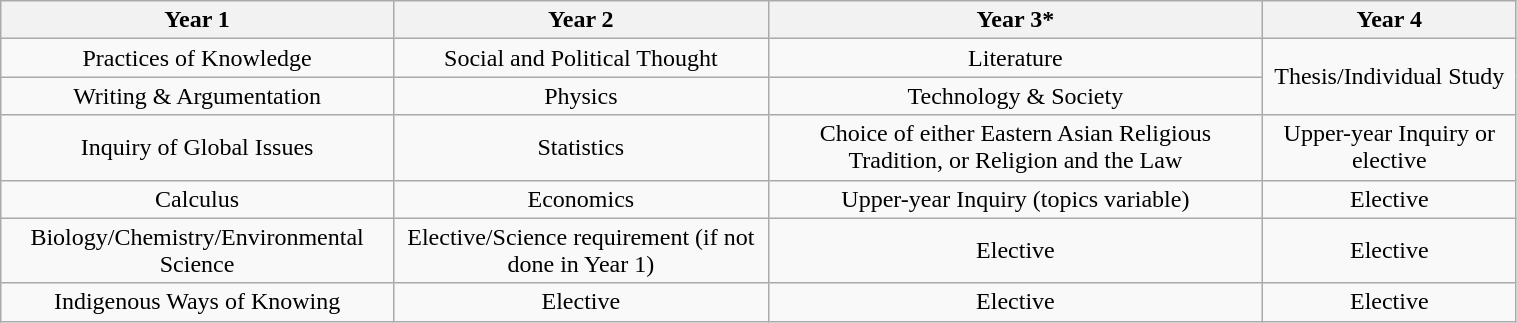<table class="wikitable" border="1" style="text-align:center; width:80%;">
<tr>
<th>Year 1</th>
<th>Year 2</th>
<th>Year 3*</th>
<th>Year 4</th>
</tr>
<tr>
<td>Practices of Knowledge</td>
<td>Social and Political Thought</td>
<td>Literature</td>
<td rowspan="2">Thesis/Individual Study</td>
</tr>
<tr>
<td>Writing & Argumentation</td>
<td>Physics</td>
<td>Technology & Society</td>
</tr>
<tr>
<td>Inquiry of Global Issues</td>
<td>Statistics</td>
<td>Choice of either Eastern Asian Religious Tradition, or Religion and the Law</td>
<td>Upper-year Inquiry or elective</td>
</tr>
<tr>
<td>Calculus</td>
<td>Economics</td>
<td>Upper-year Inquiry (topics variable)</td>
<td>Elective</td>
</tr>
<tr>
<td>Biology/Chemistry/Environmental Science</td>
<td>Elective/Science requirement (if not done in Year 1)</td>
<td>Elective</td>
<td>Elective</td>
</tr>
<tr>
<td>Indigenous Ways of Knowing</td>
<td>Elective</td>
<td>Elective</td>
<td>Elective</td>
</tr>
</table>
